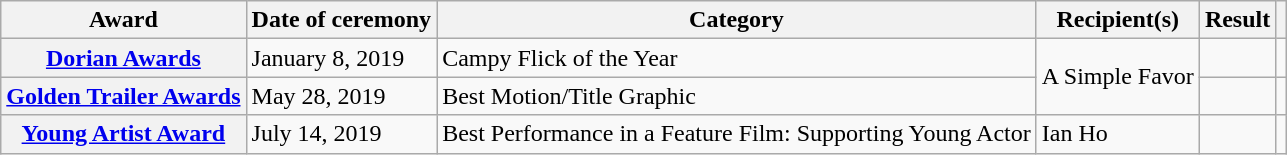<table class="wikitable sortable plainrowheaders">
<tr>
<th scope="col">Award</th>
<th scope="col">Date of ceremony</th>
<th scope="col">Category</th>
<th scope="col">Recipient(s)</th>
<th scope="col">Result</th>
<th scope="col" class="unsortable"></th>
</tr>
<tr>
<th scope="row"><a href='#'>Dorian Awards</a></th>
<td>January 8, 2019</td>
<td>Campy Flick of the Year</td>
<td rowspan="2">A Simple Favor</td>
<td></td>
<td align="center"></td>
</tr>
<tr>
<th scope="row"><a href='#'>Golden Trailer Awards</a></th>
<td>May 28, 2019</td>
<td>Best Motion/Title Graphic</td>
<td></td>
<td align="center"></td>
</tr>
<tr>
<th scope="row"><a href='#'>Young Artist Award</a></th>
<td>July 14, 2019</td>
<td>Best Performance in a Feature Film: Supporting Young Actor</td>
<td>Ian Ho</td>
<td></td>
<td align="center"></td>
</tr>
</table>
